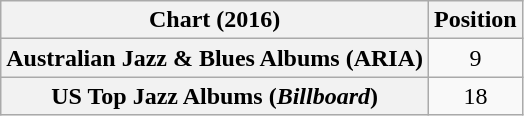<table class="wikitable sortable plainrowheaders" style="text-align:center">
<tr>
<th scope="col">Chart (2016)</th>
<th scope="col">Position</th>
</tr>
<tr>
<th scope="row">Australian Jazz & Blues Albums (ARIA)</th>
<td>9</td>
</tr>
<tr>
<th scope="row">US Top Jazz Albums (<em>Billboard</em>)</th>
<td>18</td>
</tr>
</table>
